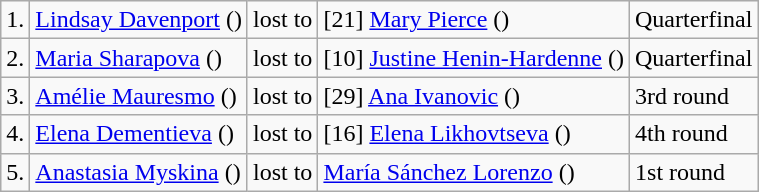<table class="wikitable sortable">
<tr>
<td>1.</td>
<td><a href='#'>Lindsay Davenport</a> ()</td>
<td>lost to</td>
<td>[21] <a href='#'>Mary Pierce</a> ()</td>
<td>Quarterfinal</td>
</tr>
<tr>
<td>2.</td>
<td><a href='#'>Maria Sharapova</a> ()</td>
<td>lost to</td>
<td>[10] <a href='#'>Justine Henin-Hardenne</a> ()</td>
<td>Quarterfinal</td>
</tr>
<tr>
<td>3.</td>
<td><a href='#'>Amélie Mauresmo</a> ()</td>
<td>lost to</td>
<td>[29] <a href='#'>Ana Ivanovic</a> ()</td>
<td>3rd round</td>
</tr>
<tr>
<td>4.</td>
<td><a href='#'>Elena Dementieva</a> ()</td>
<td>lost to</td>
<td>[16] <a href='#'>Elena Likhovtseva</a> ()</td>
<td>4th round</td>
</tr>
<tr>
<td>5.</td>
<td><a href='#'>Anastasia Myskina</a> ()</td>
<td>lost to</td>
<td><a href='#'>María Sánchez Lorenzo</a> ()</td>
<td>1st round</td>
</tr>
</table>
